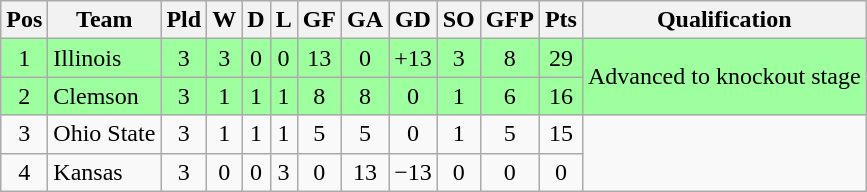<table class="wikitable" style="text-align:center">
<tr>
<th>Pos</th>
<th>Team</th>
<th>Pld</th>
<th>W</th>
<th>D</th>
<th>L</th>
<th>GF</th>
<th>GA</th>
<th>GD</th>
<th>SO</th>
<th>GFP</th>
<th>Pts</th>
<th>Qualification</th>
</tr>
<tr bgcolor="#9eff9e">
<td>1</td>
<td style="text-align:left">Illinois</td>
<td>3</td>
<td>3</td>
<td>0</td>
<td>0</td>
<td>13</td>
<td>0</td>
<td>+13</td>
<td>3</td>
<td>8</td>
<td>29</td>
<td rowspan="2">Advanced to knockout stage</td>
</tr>
<tr bgcolor="#9eff9e">
<td>2</td>
<td style="text-align:left">Clemson</td>
<td>3</td>
<td>1</td>
<td>1</td>
<td>1</td>
<td>8</td>
<td>8</td>
<td>0</td>
<td>1</td>
<td>6</td>
<td>16</td>
</tr>
<tr>
<td>3</td>
<td style="text-align:left">Ohio State</td>
<td>3</td>
<td>1</td>
<td>1</td>
<td>1</td>
<td>5</td>
<td>5</td>
<td>0</td>
<td>1</td>
<td>5</td>
<td>15</td>
<td rowspan="2"></td>
</tr>
<tr>
<td>4</td>
<td style="text-align:left">Kansas</td>
<td>3</td>
<td>0</td>
<td>0</td>
<td>3</td>
<td>0</td>
<td>13</td>
<td>−13</td>
<td>0</td>
<td>0</td>
<td>0</td>
</tr>
</table>
